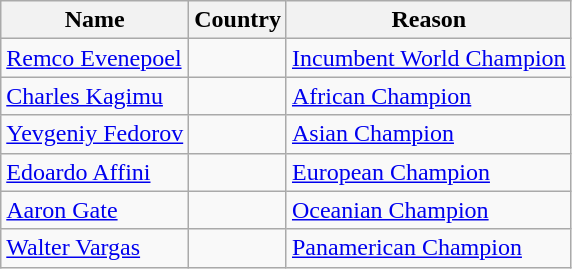<table class="wikitable">
<tr>
<th>Name</th>
<th>Country</th>
<th>Reason</th>
</tr>
<tr>
<td><a href='#'>Remco Evenepoel</a></td>
<td></td>
<td><a href='#'>Incumbent World Champion</a></td>
</tr>
<tr>
<td><a href='#'>Charles Kagimu</a></td>
<td></td>
<td><a href='#'>African Champion</a></td>
</tr>
<tr>
<td><a href='#'>Yevgeniy Fedorov</a></td>
<td></td>
<td><a href='#'>Asian Champion</a></td>
</tr>
<tr>
<td><a href='#'>Edoardo Affini</a></td>
<td></td>
<td><a href='#'>European Champion</a></td>
</tr>
<tr>
<td><a href='#'>Aaron Gate</a></td>
<td></td>
<td><a href='#'>Oceanian Champion</a></td>
</tr>
<tr>
<td><a href='#'>Walter Vargas</a></td>
<td></td>
<td><a href='#'>Panamerican Champion</a></td>
</tr>
</table>
